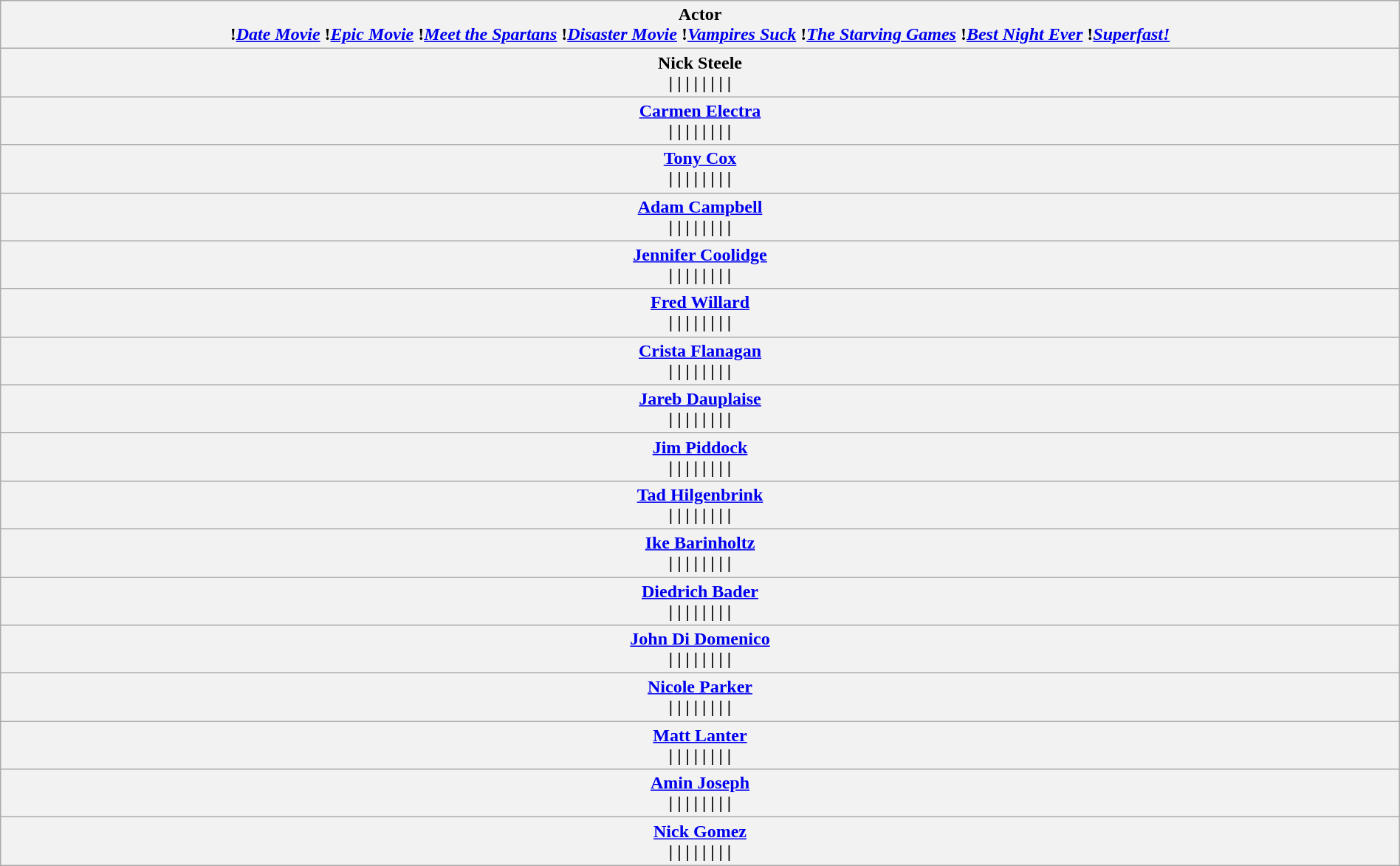<table class="wikitable" style="text-align:center; width:100%">
<tr style="vertical-align:bottom;">
<th>Actor<br>!<em><a href='#'>Date Movie</a></em>
!<em><a href='#'>Epic Movie</a></em>
!<em><a href='#'>Meet the Spartans</a></em>
!<em><a href='#'>Disaster Movie</a></em>
!<em><a href='#'>Vampires Suck</a></em>
!<em><a href='#'>The Starving Games</a></em>
!<em><a href='#'>Best Night Ever</a></em>
!<em><a href='#'>Superfast!</a></em></th>
</tr>
<tr>
<th>Nick Steele<br>|
|
|
|
|
|
|
|</th>
</tr>
<tr>
<th><a href='#'>Carmen Electra</a><br>|
|
|
|
|
|
|
|</th>
</tr>
<tr>
<th><a href='#'>Tony Cox</a><br>|
|
|
|
|
|
|
|</th>
</tr>
<tr>
<th><a href='#'>Adam Campbell</a><br>|
|
|
|
|
|
|
|</th>
</tr>
<tr>
<th><a href='#'>Jennifer Coolidge</a><br>|
|
|
|
|
|
|
|</th>
</tr>
<tr>
<th><a href='#'>Fred Willard</a><br>|
|
|
|
|
|
|
|</th>
</tr>
<tr>
<th><a href='#'>Crista Flanagan</a><br>|
|
|
|
|
|
|
|</th>
</tr>
<tr>
<th><a href='#'>Jareb Dauplaise</a><br>|
|
|
|
|
|
|
|</th>
</tr>
<tr>
<th><a href='#'>Jim Piddock</a><br>|
|
|
|
|
|
|
|</th>
</tr>
<tr>
<th><a href='#'>Tad Hilgenbrink</a><br>|
|
|
|
|
|
|
|</th>
</tr>
<tr>
<th><a href='#'>Ike Barinholtz</a><br>|
|
|
|
|
|
|
|</th>
</tr>
<tr>
<th><a href='#'>Diedrich Bader</a><br>|
|
|
|
|
|
|
|</th>
</tr>
<tr>
<th><a href='#'>John Di Domenico</a><br>|
|
|
|
|
|
|
|</th>
</tr>
<tr>
<th><a href='#'>Nicole Parker</a><br>|
|
|
|
|
|
|
|</th>
</tr>
<tr>
<th><a href='#'>Matt Lanter</a><br>|
|
|
|
|
|
|
|</th>
</tr>
<tr>
<th><a href='#'>Amin Joseph</a><br>|
|
|
|
|
|
|
|</th>
</tr>
<tr>
<th><a href='#'>Nick Gomez</a><br>|
|
|
|
|
|
|
|</th>
</tr>
</table>
